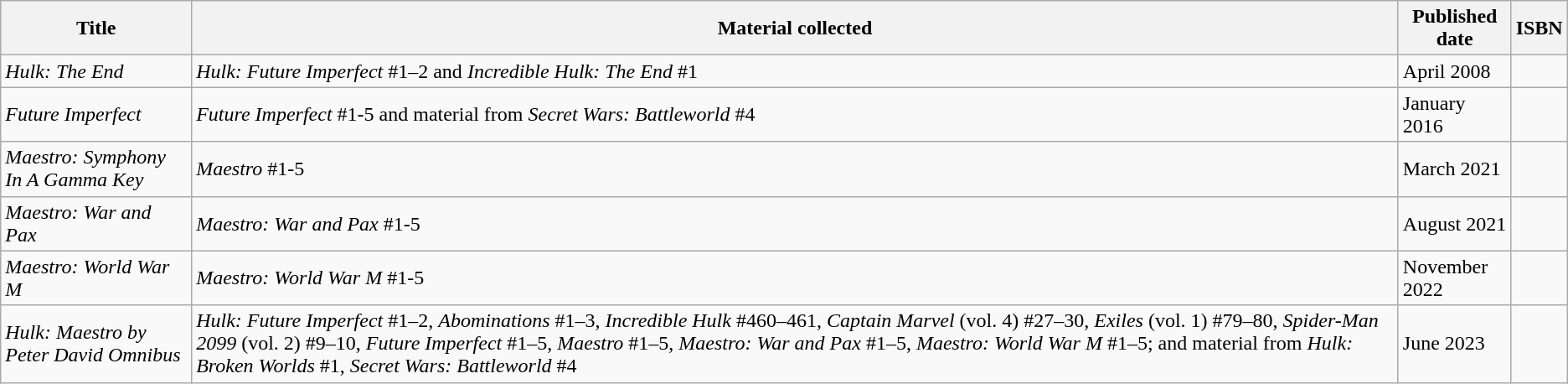<table class="wikitable">
<tr>
<th>Title</th>
<th>Material collected</th>
<th>Published date</th>
<th>ISBN</th>
</tr>
<tr>
<td><em>Hulk: The End</em></td>
<td><em>Hulk: Future Imperfect</em> #1–2 and <em>Incredible Hulk: The End</em> #1</td>
<td>April 2008</td>
<td></td>
</tr>
<tr>
<td><em>Future Imperfect</em></td>
<td><em>Future Imperfect</em> #1-5 and material from <em>Secret Wars: Battleworld</em> #4</td>
<td>January 2016</td>
<td></td>
</tr>
<tr>
<td><em>Maestro: Symphony In A Gamma Key</em></td>
<td><em>Maestro</em> #1-5</td>
<td>March 2021</td>
<td></td>
</tr>
<tr>
<td><em>Maestro: War and Pax</em></td>
<td><em>Maestro: War and Pax</em> #1-5</td>
<td>August 2021</td>
<td></td>
</tr>
<tr>
<td><em>Maestro: World War M</em></td>
<td><em>Maestro: World War M</em> #1-5</td>
<td>November 2022</td>
<td></td>
</tr>
<tr>
<td><em>Hulk: Maestro by Peter David Omnibus</em></td>
<td><em>Hulk: Future Imperfect</em> #1–2, <em>Abominations</em> #1–3, <em>Incredible Hulk</em> #460–461, <em>Captain Marvel</em> (vol. 4) #27–30, <em>Exiles</em> (vol. 1) #79–80, <em>Spider-Man 2099</em> (vol. 2) #9–10, <em>Future Imperfect</em> #1–5, <em>Maestro</em> #1–5, <em>Maestro: War and Pax</em> #1–5, <em>Maestro: World War M</em> #1–5; and material from <em>Hulk: Broken Worlds</em> #1, <em>Secret Wars: Battleworld</em> #4</td>
<td>June 2023</td>
<td></td>
</tr>
</table>
